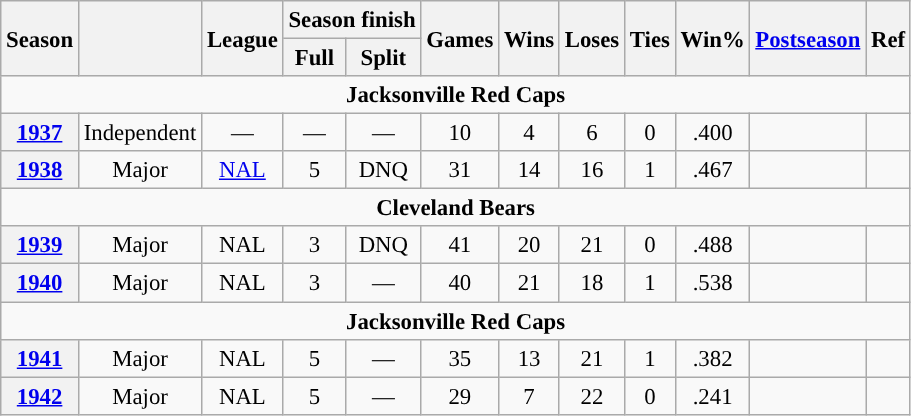<table class="wikitable sortable" style="text-align:center; font-size:95%">
<tr>
<th rowspan="2">Season</th>
<th rowspan="2"></th>
<th rowspan="2">League</th>
<th colspan="2">Season finish</th>
<th rowspan="2">Games</th>
<th rowspan="2">Wins</th>
<th rowspan="2">Loses</th>
<th rowspan="2">Ties</th>
<th rowspan="2">Win%</th>
<th rowspan="2"><a href='#'>Postseason</a></th>
<th rowspan="2">Ref</th>
</tr>
<tr>
<th>Full</th>
<th>Split</th>
</tr>
<tr>
<td align="center" colspan="12"><strong>Jacksonville Red Caps</strong></td>
</tr>
<tr>
<th><a href='#'>1937</a></th>
<td>Independent</td>
<td>—</td>
<td>—</td>
<td>—</td>
<td>10</td>
<td>4</td>
<td>6</td>
<td>0</td>
<td>.400</td>
<td></td>
<td></td>
</tr>
<tr>
<th><a href='#'>1938</a></th>
<td>Major</td>
<td><a href='#'>NAL</a></td>
<td>5</td>
<td>DNQ</td>
<td>31</td>
<td>14</td>
<td>16</td>
<td>1</td>
<td>.467</td>
<td></td>
<td></td>
</tr>
<tr>
<td align="center" colspan="12"><strong>Cleveland Bears</strong></td>
</tr>
<tr>
<th><a href='#'>1939</a></th>
<td>Major</td>
<td>NAL</td>
<td>3</td>
<td>DNQ</td>
<td>41</td>
<td>20</td>
<td>21</td>
<td>0</td>
<td>.488</td>
<td></td>
<td></td>
</tr>
<tr>
<th><a href='#'>1940</a></th>
<td>Major</td>
<td>NAL</td>
<td>3</td>
<td>—</td>
<td>40</td>
<td>21</td>
<td>18</td>
<td>1</td>
<td>.538</td>
<td></td>
<td></td>
</tr>
<tr>
<td align="center" colspan="12"><strong>Jacksonville Red Caps</strong></td>
</tr>
<tr>
<th><a href='#'>1941</a></th>
<td>Major</td>
<td>NAL</td>
<td>5</td>
<td>—</td>
<td>35</td>
<td>13</td>
<td>21</td>
<td>1</td>
<td>.382</td>
<td></td>
<td></td>
</tr>
<tr>
<th><a href='#'>1942</a></th>
<td>Major</td>
<td>NAL</td>
<td>5</td>
<td>—</td>
<td>29</td>
<td>7</td>
<td>22</td>
<td>0</td>
<td>.241</td>
<td></td>
<td></td>
</tr>
</table>
